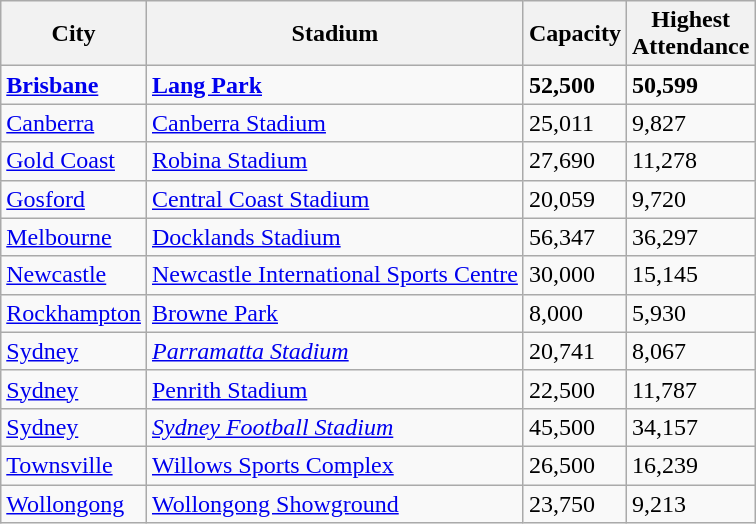<table class = "wikitable">
<tr>
<th>City</th>
<th>Stadium</th>
<th>Capacity</th>
<th>Highest<br>Attendance</th>
</tr>
<tr>
<td><strong><a href='#'>Brisbane</a></strong></td>
<td><strong><a href='#'>Lang Park</a></strong></td>
<td><strong>52,500</strong></td>
<td><strong>50,599</strong></td>
</tr>
<tr>
<td><a href='#'>Canberra</a></td>
<td><a href='#'>Canberra Stadium</a></td>
<td>25,011</td>
<td>9,827</td>
</tr>
<tr>
<td><a href='#'>Gold Coast</a></td>
<td><a href='#'>Robina Stadium</a></td>
<td>27,690</td>
<td>11,278</td>
</tr>
<tr>
<td><a href='#'>Gosford</a></td>
<td><a href='#'>Central Coast Stadium</a></td>
<td>20,059</td>
<td>9,720</td>
</tr>
<tr>
<td><a href='#'>Melbourne</a></td>
<td><a href='#'>Docklands Stadium</a></td>
<td>56,347</td>
<td>36,297</td>
</tr>
<tr>
<td><a href='#'>Newcastle</a></td>
<td><a href='#'>Newcastle International Sports Centre</a></td>
<td>30,000</td>
<td>15,145</td>
</tr>
<tr>
<td><a href='#'>Rockhampton</a></td>
<td><a href='#'>Browne Park</a></td>
<td>8,000</td>
<td>5,930</td>
</tr>
<tr>
<td><a href='#'>Sydney</a></td>
<td><em><a href='#'>Parramatta Stadium</a></em></td>
<td>20,741</td>
<td>8,067</td>
</tr>
<tr>
<td><a href='#'>Sydney</a></td>
<td><a href='#'>Penrith Stadium</a></td>
<td>22,500</td>
<td>11,787</td>
</tr>
<tr>
<td><a href='#'>Sydney</a></td>
<td><em><a href='#'>Sydney Football Stadium</a></em></td>
<td>45,500</td>
<td>34,157</td>
</tr>
<tr>
<td><a href='#'>Townsville</a></td>
<td><a href='#'>Willows Sports Complex</a></td>
<td>26,500</td>
<td>16,239</td>
</tr>
<tr>
<td><a href='#'>Wollongong</a></td>
<td><a href='#'>Wollongong Showground</a></td>
<td>23,750</td>
<td>9,213</td>
</tr>
</table>
